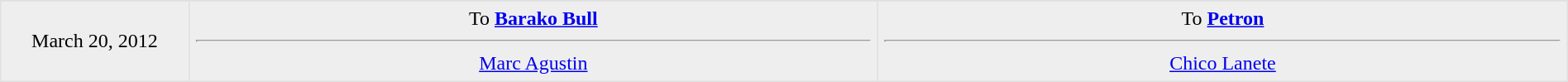<table border=1 style="border-collapse:collapse; text-align: center; width: 100%" bordercolor="#DFDFDF"  cellpadding="5">
<tr>
</tr>
<tr bgcolor="eeeeee">
<td style="width:12%">March 20, 2012</td>
<td style="width:44%" valign="top">To <strong><a href='#'>Barako Bull</a></strong><hr><a href='#'>Marc Agustin</a></td>
<td style="width:44%" valign="top">To <strong><a href='#'>Petron</a></strong><hr><a href='#'>Chico Lanete</a></td>
</tr>
</table>
